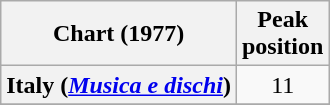<table class="wikitable plainrowheaders" style="text-align:center;">
<tr>
<th scope="col">Chart (1977)</th>
<th scope="col">Peak<br>position</th>
</tr>
<tr>
<th scope=row>Italy (<em><a href='#'>Musica e dischi</a></em>)</th>
<td>11</td>
</tr>
<tr>
</tr>
</table>
